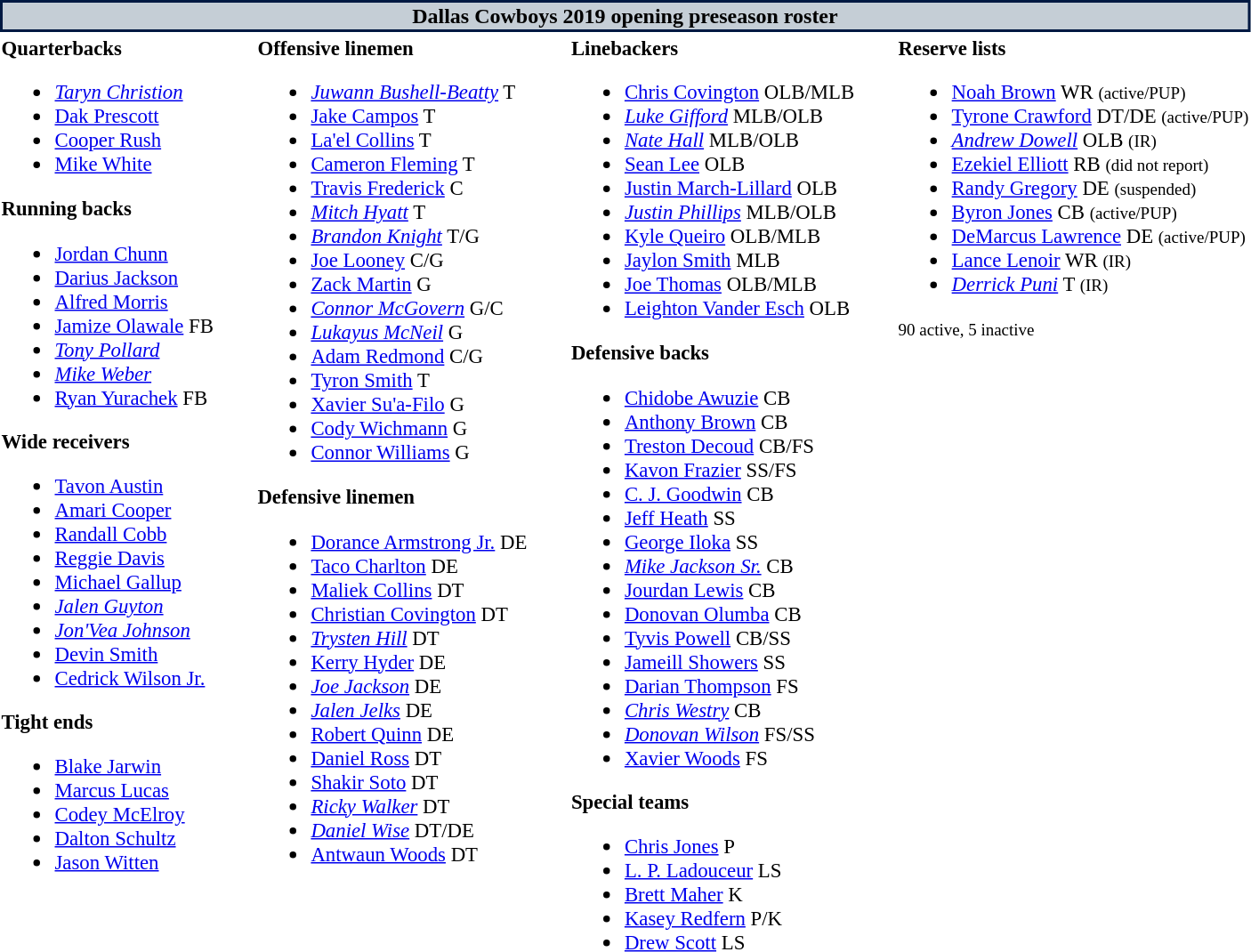<table class="toccolours" style="text-align: left;">
<tr>
<th colspan="7" style="background:#c5ced6; color:black; border: 2px solid #001942; text-align: center;">Dallas Cowboys 2019 opening preseason roster</th>
</tr>
<tr>
<td style="font-size:95%; vertical-align:top;"><strong>Quarterbacks</strong><br><ul><li> <em><a href='#'>Taryn Christion</a></em></li><li> <a href='#'>Dak Prescott</a></li><li> <a href='#'>Cooper Rush</a></li><li> <a href='#'>Mike White</a></li></ul><strong>Running backs</strong><ul><li> <a href='#'>Jordan Chunn</a></li><li> <a href='#'>Darius Jackson</a></li><li> <a href='#'>Alfred Morris</a></li><li> <a href='#'>Jamize Olawale</a> FB</li><li> <em><a href='#'>Tony Pollard</a></em></li><li> <em><a href='#'>Mike Weber</a></em></li><li> <a href='#'>Ryan Yurachek</a> FB</li></ul><strong>Wide receivers</strong><ul><li> <a href='#'>Tavon Austin</a></li><li> <a href='#'>Amari Cooper</a></li><li> <a href='#'>Randall Cobb</a></li><li> <a href='#'>Reggie Davis</a></li><li> <a href='#'>Michael Gallup</a></li><li> <em><a href='#'>Jalen Guyton</a></em></li><li> <em><a href='#'>Jon'Vea Johnson</a></em></li><li> <a href='#'>Devin Smith</a></li><li> <a href='#'>Cedrick Wilson Jr.</a></li></ul><strong>Tight ends</strong><ul><li> <a href='#'>Blake Jarwin</a></li><li> <a href='#'>Marcus Lucas</a></li><li> <a href='#'>Codey McElroy</a></li><li> <a href='#'>Dalton Schultz</a></li><li> <a href='#'>Jason Witten</a></li></ul></td>
<td style="width: 25px;"></td>
<td style="font-size:95%; vertical-align:top;"><strong>Offensive linemen</strong><br><ul><li> <em><a href='#'>Juwann Bushell-Beatty</a></em> T</li><li> <a href='#'>Jake Campos</a> T</li><li> <a href='#'>La'el Collins</a> T</li><li> <a href='#'>Cameron Fleming</a> T</li><li> <a href='#'>Travis Frederick</a> C</li><li> <em><a href='#'>Mitch Hyatt</a></em> T</li><li> <em><a href='#'>Brandon Knight</a></em> T/G</li><li> <a href='#'>Joe Looney</a> C/G</li><li> <a href='#'>Zack Martin</a> G</li><li> <em><a href='#'>Connor McGovern</a></em> G/C</li><li> <em><a href='#'>Lukayus McNeil</a></em> G</li><li> <a href='#'>Adam Redmond</a> C/G</li><li> <a href='#'>Tyron Smith</a> T</li><li> <a href='#'>Xavier Su'a-Filo</a> G</li><li> <a href='#'>Cody Wichmann</a> G</li><li> <a href='#'>Connor Williams</a> G</li></ul><strong>Defensive linemen</strong><ul><li> <a href='#'>Dorance Armstrong Jr.</a> DE</li><li> <a href='#'>Taco Charlton</a> DE</li><li> <a href='#'>Maliek Collins</a> DT</li><li> <a href='#'>Christian Covington</a> DT</li><li> <em><a href='#'>Trysten Hill</a></em> DT</li><li> <a href='#'>Kerry Hyder</a> DE</li><li> <em><a href='#'>Joe Jackson</a></em> DE</li><li> <em><a href='#'>Jalen Jelks</a></em> DE</li><li> <a href='#'>Robert Quinn</a> DE</li><li> <a href='#'>Daniel Ross</a> DT</li><li> <a href='#'>Shakir Soto</a> DT</li><li> <em><a href='#'>Ricky Walker</a></em> DT</li><li> <em><a href='#'>Daniel Wise</a></em> DT/DE</li><li> <a href='#'>Antwaun Woods</a> DT</li></ul></td>
<td style="width: 25px;"></td>
<td style="font-size:95%; vertical-align:top;"><strong>Linebackers</strong><br><ul><li> <a href='#'>Chris Covington</a> OLB/MLB</li><li> <em><a href='#'>Luke Gifford</a></em> MLB/OLB</li><li> <em><a href='#'>Nate Hall</a></em> MLB/OLB</li><li> <a href='#'>Sean Lee</a> OLB</li><li> <a href='#'>Justin March-Lillard</a> OLB</li><li> <em><a href='#'>Justin Phillips</a></em> MLB/OLB</li><li> <a href='#'>Kyle Queiro</a> OLB/MLB</li><li> <a href='#'>Jaylon Smith</a> MLB</li><li> <a href='#'>Joe Thomas</a> OLB/MLB</li><li> <a href='#'>Leighton Vander Esch</a> OLB</li></ul><strong>Defensive backs</strong><ul><li> <a href='#'>Chidobe Awuzie</a> CB</li><li> <a href='#'>Anthony Brown</a> CB</li><li> <a href='#'>Treston Decoud</a> CB/FS</li><li> <a href='#'>Kavon Frazier</a> SS/FS</li><li> <a href='#'>C. J. Goodwin</a> CB</li><li> <a href='#'>Jeff Heath</a> SS</li><li> <a href='#'>George Iloka</a> SS</li><li> <em><a href='#'>Mike Jackson Sr.</a></em> CB</li><li> <a href='#'>Jourdan Lewis</a> CB</li><li> <a href='#'>Donovan Olumba</a> CB</li><li> <a href='#'>Tyvis Powell</a> CB/SS</li><li> <a href='#'>Jameill Showers</a> SS</li><li> <a href='#'>Darian Thompson</a> FS</li><li> <em><a href='#'>Chris Westry</a></em> CB</li><li> <em><a href='#'>Donovan Wilson</a></em> FS/SS</li><li> <a href='#'>Xavier Woods</a> FS</li></ul><strong>Special teams</strong><ul><li> <a href='#'>Chris Jones</a> P</li><li> <a href='#'>L. P. Ladouceur</a> LS</li><li> <a href='#'>Brett Maher</a> K</li><li> <a href='#'>Kasey Redfern</a> P/K</li><li> <a href='#'>Drew Scott</a> LS</li></ul></td>
<td style="width: 25px;"></td>
<td style="font-size:95%; vertical-align:top;"><strong>Reserve lists</strong><br><ul><li> <a href='#'>Noah Brown</a> WR <small>(active/PUP)</small> </li><li> <a href='#'>Tyrone Crawford</a> DT/DE <small>(active/PUP)</small> </li><li> <em><a href='#'>Andrew Dowell</a></em> OLB <small>(IR)</small> </li><li> <a href='#'>Ezekiel Elliott</a> RB <small>(did not report)</small></li><li> <a href='#'>Randy Gregory</a> DE <small>(suspended)</small></li><li> <a href='#'>Byron Jones</a> CB <small>(active/PUP)</small> </li><li> <a href='#'>DeMarcus Lawrence</a> DE <small>(active/PUP)</small> </li><li> <a href='#'>Lance Lenoir</a> WR <small>(IR)</small> </li><li> <em><a href='#'>Derrick Puni</a></em> T <small>(IR)</small> </li></ul><small>90 active, 5 inactive</small></td>
</tr>
</table>
